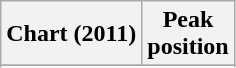<table class="wikitable plainrowheaders sortable">
<tr>
<th scope="col">Chart (2011)</th>
<th scope="col">Peak<br> position</th>
</tr>
<tr>
</tr>
<tr>
</tr>
<tr>
</tr>
</table>
